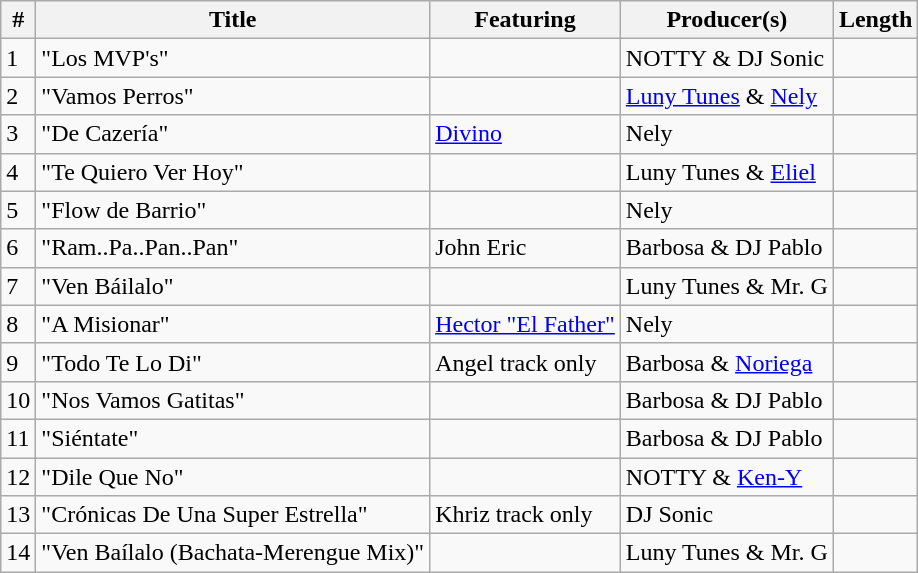<table class="wikitable">
<tr>
<th align="center">#</th>
<th align="center">Title</th>
<th align="center">Featuring</th>
<th align="center">Producer(s)</th>
<th align="center">Length</th>
</tr>
<tr>
<td>1</td>
<td>"Los MVP's"</td>
<td></td>
<td>NOTTY & DJ Sonic</td>
<td></td>
</tr>
<tr>
<td>2</td>
<td>"Vamos Perros"</td>
<td></td>
<td><a href='#'>Luny Tunes</a> & <a href='#'>Nely</a></td>
<td></td>
</tr>
<tr>
<td>3</td>
<td>"De Cazería"</td>
<td><a href='#'>Divino</a></td>
<td>Nely</td>
<td></td>
</tr>
<tr>
<td>4</td>
<td>"Te Quiero Ver Hoy"</td>
<td></td>
<td>Luny Tunes & <a href='#'>Eliel</a></td>
<td></td>
</tr>
<tr>
<td>5</td>
<td>"Flow de Barrio"</td>
<td></td>
<td>Nely</td>
<td></td>
</tr>
<tr>
<td>6</td>
<td>"Ram..Pa..Pan..Pan"</td>
<td>John Eric</td>
<td>Barbosa & DJ Pablo</td>
<td></td>
</tr>
<tr>
<td>7</td>
<td>"Ven Báilalo"</td>
<td></td>
<td>Luny Tunes & Mr. G</td>
<td></td>
</tr>
<tr>
<td>8</td>
<td>"A Misionar"</td>
<td><a href='#'>Hector "El Father"</a></td>
<td>Nely</td>
<td></td>
</tr>
<tr>
<td>9</td>
<td>"Todo Te Lo Di"</td>
<td>Angel track only</td>
<td>Barbosa & <a href='#'>Noriega</a></td>
<td></td>
</tr>
<tr>
<td>10</td>
<td>"Nos Vamos Gatitas"</td>
<td></td>
<td>Barbosa & DJ Pablo</td>
<td></td>
</tr>
<tr>
<td>11</td>
<td>"Siéntate"</td>
<td></td>
<td>Barbosa & DJ Pablo</td>
<td></td>
</tr>
<tr>
<td>12</td>
<td>"Dile Que No"</td>
<td></td>
<td>NOTTY & <a href='#'>Ken-Y</a></td>
<td></td>
</tr>
<tr>
<td>13</td>
<td>"Crónicas De Una Super Estrella"</td>
<td>Khriz track only</td>
<td>DJ Sonic</td>
<td></td>
</tr>
<tr>
<td>14</td>
<td>"Ven Baílalo (Bachata-Merengue Mix)"</td>
<td></td>
<td>Luny Tunes & Mr. G</td>
<td></td>
</tr>
</table>
